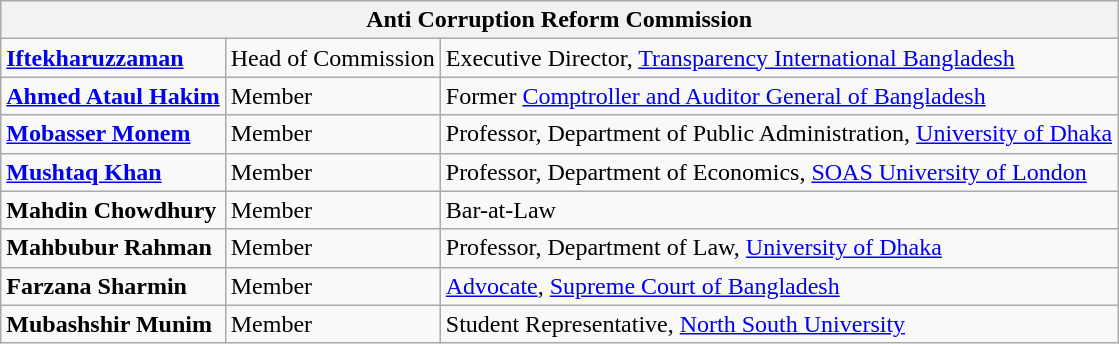<table class="wikitable">
<tr>
<th colspan="3">Anti Corruption Reform Commission</th>
</tr>
<tr>
<td><strong><a href='#'>Iftekharuzzaman</a></strong></td>
<td>Head of Commission</td>
<td>Executive Director, <a href='#'>Transparency International Bangladesh</a></td>
</tr>
<tr>
<td><strong><a href='#'>Ahmed Ataul Hakim</a></strong></td>
<td>Member</td>
<td>Former <a href='#'>Comptroller and Auditor General of Bangladesh</a></td>
</tr>
<tr>
<td><strong><a href='#'>Mobasser Monem</a></strong></td>
<td>Member</td>
<td>Professor, Department of Public Administration, <a href='#'>University of Dhaka</a></td>
</tr>
<tr>
<td><a href='#'><strong>Mushtaq Khan</strong></a></td>
<td>Member</td>
<td>Professor, Department of Economics, <a href='#'>SOAS University of London</a></td>
</tr>
<tr>
<td><strong>Mahdin Chowdhury</strong></td>
<td>Member</td>
<td>Bar-at-Law</td>
</tr>
<tr>
<td><strong>Mahbubur Rahman</strong></td>
<td>Member</td>
<td>Professor, Department of Law, <a href='#'>University of Dhaka</a></td>
</tr>
<tr>
<td><strong>Farzana Sharmin</strong></td>
<td>Member</td>
<td><a href='#'>Advocate</a>, <a href='#'>Supreme Court of Bangladesh</a></td>
</tr>
<tr>
<td><strong>Mubashshir Munim</strong></td>
<td>Member</td>
<td>Student Representative, <a href='#'>North South University</a></td>
</tr>
</table>
